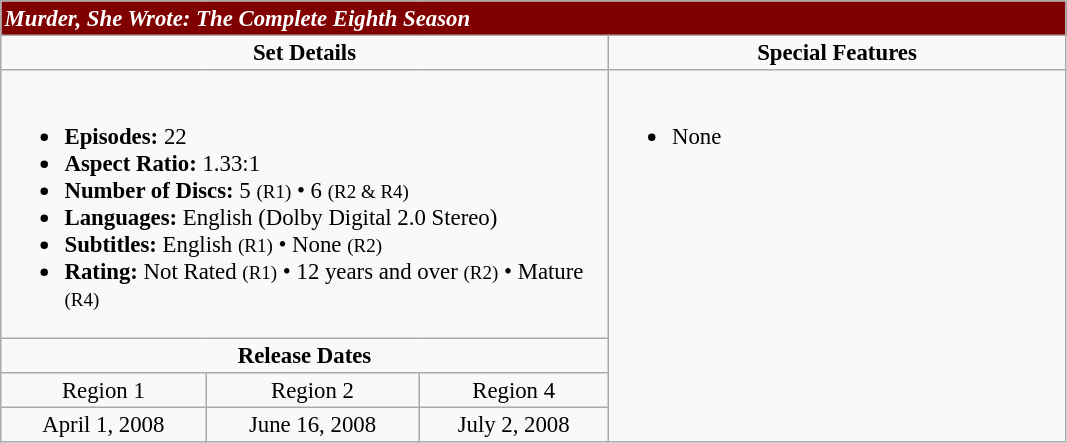<table border="2" cellpadding="2" cellspacing="0" style="margin: 0 1em 0 0; background: #f9f9f9; border: 1px #aaa solid; border-collapse: collapse; font-size: 95%;">
<tr style="background:#800000">
<td colspan="5" style="color:white"><strong><em>Murder, She Wrote: The Complete Eighth Season</em></strong></td>
</tr>
<tr valign="top">
<td align="center" width="400" colspan="3"><strong>Set Details</strong></td>
<td width="300" align="center"><strong>Special Features</strong></td>
</tr>
<tr valign="top">
<td colspan="3" align="left" width="400"><br><ul><li><strong>Episodes:</strong> 22</li><li><strong>Aspect Ratio:</strong> 1.33:1</li><li><strong>Number of Discs:</strong> 5 <small>(R1)</small> • 6 <small>(R2 & R4)</small></li><li><strong>Languages:</strong> English (Dolby Digital 2.0 Stereo)</li><li><strong>Subtitles:</strong> English <small>(R1)</small> • None <small>(R2)</small></li><li><strong>Rating:</strong> Not Rated <small>(R1)</small> • 12 years and over <small>(R2)</small> • Mature <small>(R4)</small></li></ul></td>
<td rowspan="4" align="left" width="300"><br><ul><li>None</li></ul></td>
</tr>
<tr>
<td colspan="3" align="center"><strong>Release Dates</strong></td>
</tr>
<tr>
<td align="center">Region 1</td>
<td align="center">Region 2</td>
<td align="center">Region 4</td>
</tr>
<tr>
<td align="center">April 1, 2008</td>
<td align="center">June 16, 2008</td>
<td align="center">July 2, 2008</td>
</tr>
</table>
